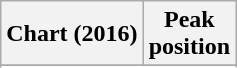<table class="wikitable sortable plainrowheaders">
<tr>
<th>Chart (2016)</th>
<th>Peak<br>position</th>
</tr>
<tr>
</tr>
<tr>
</tr>
</table>
